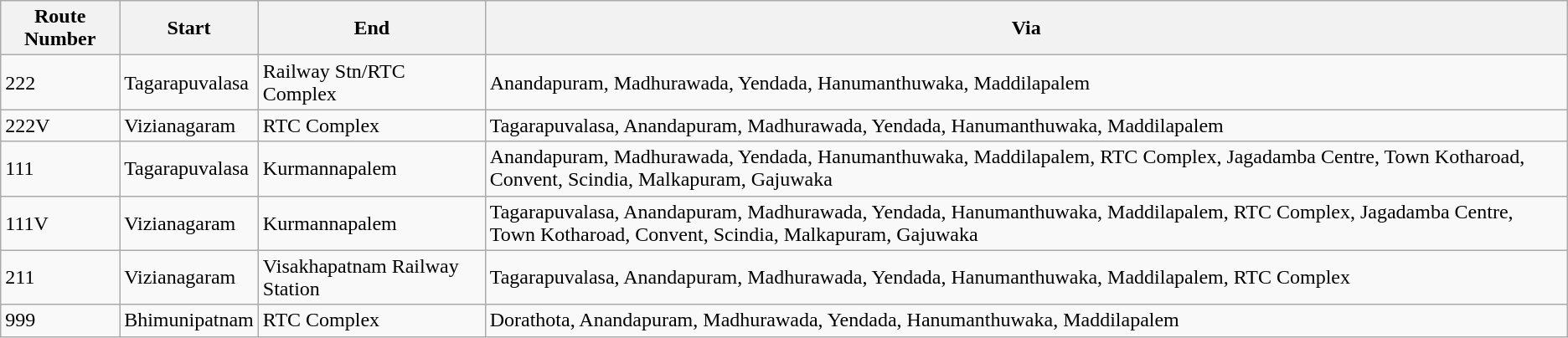<table class="sortable wikitable">
<tr>
<th>Route Number</th>
<th>Start</th>
<th>End</th>
<th>Via</th>
</tr>
<tr>
<td>222</td>
<td>Tagarapuvalasa</td>
<td>Railway Stn/RTC Complex</td>
<td>Anandapuram, Madhurawada, Yendada, Hanumanthuwaka, Maddilapalem</td>
</tr>
<tr>
<td>222V</td>
<td>Vizianagaram</td>
<td>RTC Complex</td>
<td>Tagarapuvalasa, Anandapuram, Madhurawada, Yendada, Hanumanthuwaka, Maddilapalem</td>
</tr>
<tr>
<td>111</td>
<td>Tagarapuvalasa</td>
<td>Kurmannapalem</td>
<td>Anandapuram, Madhurawada, Yendada, Hanumanthuwaka, Maddilapalem, RTC Complex, Jagadamba Centre, Town Kotharoad, Convent, Scindia, Malkapuram, Gajuwaka</td>
</tr>
<tr>
<td>111V</td>
<td>Vizianagaram</td>
<td>Kurmannapalem</td>
<td>Tagarapuvalasa, Anandapuram, Madhurawada, Yendada, Hanumanthuwaka, Maddilapalem, RTC Complex, Jagadamba Centre, Town Kotharoad, Convent, Scindia, Malkapuram, Gajuwaka</td>
</tr>
<tr>
<td>211</td>
<td>Vizianagaram</td>
<td>Visakhapatnam Railway Station</td>
<td>Tagarapuvalasa, Anandapuram, Madhurawada, Yendada, Hanumanthuwaka, Maddilapalem, RTC Complex</td>
</tr>
<tr>
<td>999</td>
<td>Bhimunipatnam</td>
<td>RTC Complex</td>
<td>Dorathota, Anandapuram, Madhurawada, Yendada, Hanumanthuwaka, Maddilapalem</td>
</tr>
</table>
